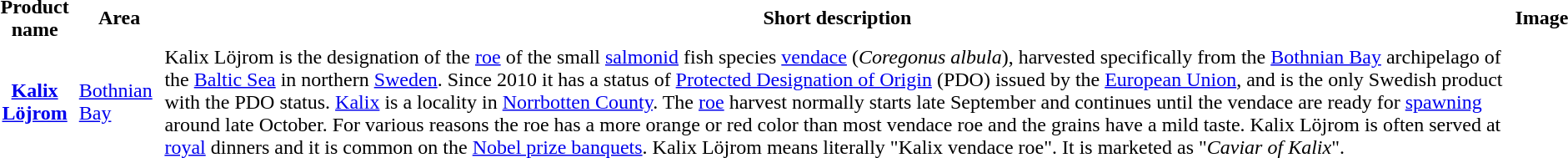<table>
<tr>
<th>Product name</th>
<th>Area</th>
<th>Short description</th>
<th>Image</th>
</tr>
<tr>
<th><a href='#'>Kalix Löjrom</a></th>
<td><a href='#'>Bothnian Bay</a></td>
<td>Kalix Löjrom is the designation of the <a href='#'>roe</a> of the small <a href='#'>salmonid</a> fish species <a href='#'>vendace</a> (<em>Coregonus albula</em>), harvested specifically from the <a href='#'>Bothnian Bay</a> archipelago of the <a href='#'>Baltic Sea</a> in northern <a href='#'>Sweden</a>. Since 2010 it has a status of <a href='#'>Protected Designation of Origin</a> (PDO) issued by the <a href='#'>European Union</a>, and is the only Swedish product with the PDO status. <a href='#'>Kalix</a> is a locality in <a href='#'>Norrbotten County</a>. The <a href='#'>roe</a> harvest normally starts late September and continues until the vendace are ready for <a href='#'>spawning</a> around late October. For various reasons the roe has a more orange or red color than most vendace roe and the grains have a mild taste. Kalix Löjrom is often served at <a href='#'>royal</a> dinners and it is common on the <a href='#'>Nobel prize banquets</a>. Kalix Löjrom means literally "Kalix vendace roe". It is marketed as "<em>Caviar of Kalix</em>".</td>
<td></td>
</tr>
</table>
